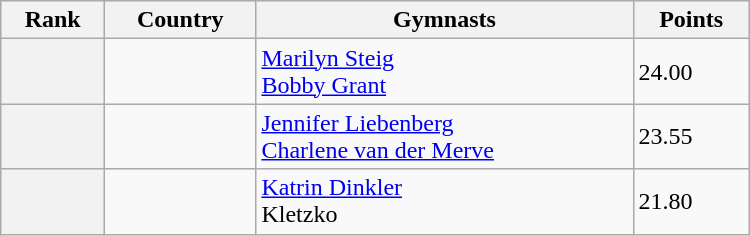<table class="wikitable" width=500>
<tr bgcolor="#efefef">
<th>Rank</th>
<th>Country</th>
<th>Gymnasts</th>
<th>Points</th>
</tr>
<tr>
<th></th>
<td></td>
<td><a href='#'>Marilyn Steig</a> <br> <a href='#'>Bobby Grant</a></td>
<td>24.00</td>
</tr>
<tr>
<th></th>
<td></td>
<td><a href='#'>Jennifer Liebenberg</a> <br> <a href='#'>Charlene van der Merve</a></td>
<td>23.55</td>
</tr>
<tr>
<th></th>
<td></td>
<td><a href='#'>Katrin Dinkler</a> <br> Kletzko</td>
<td>21.80</td>
</tr>
</table>
